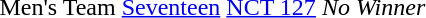<table>
<tr>
<td>Men's Team</td>
<td><a href='#'>Seventeen</a></td>
<td><a href='#'>NCT 127</a></td>
<td><em>No Winner</em></td>
</tr>
</table>
